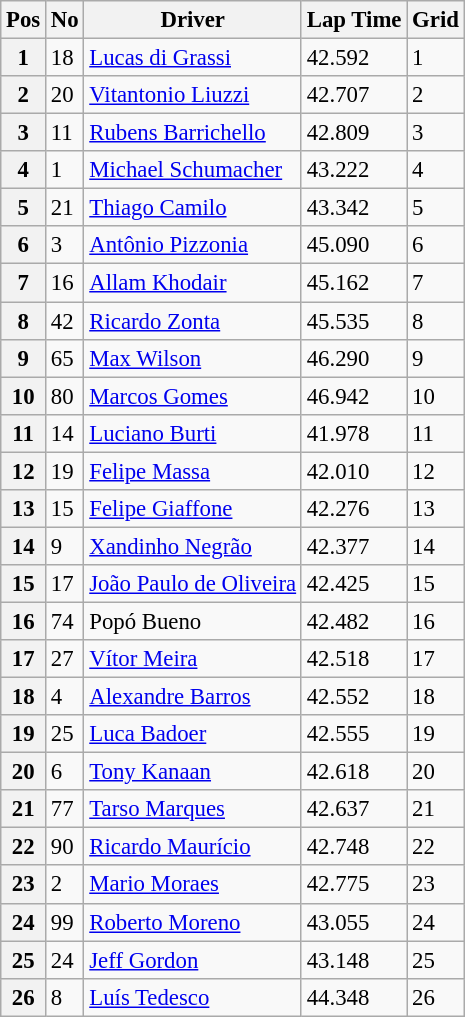<table class="wikitable" style="font-size:95%">
<tr>
<th>Pos</th>
<th>No</th>
<th>Driver</th>
<th>Lap Time</th>
<th>Grid</th>
</tr>
<tr>
<th>1</th>
<td>18</td>
<td> <a href='#'>Lucas di Grassi</a></td>
<td>42.592</td>
<td>1</td>
</tr>
<tr>
<th>2</th>
<td>20</td>
<td> <a href='#'>Vitantonio Liuzzi</a></td>
<td>42.707</td>
<td>2</td>
</tr>
<tr>
<th>3</th>
<td>11</td>
<td> <a href='#'>Rubens Barrichello</a></td>
<td>42.809</td>
<td>3</td>
</tr>
<tr>
<th>4</th>
<td>1</td>
<td> <a href='#'>Michael Schumacher</a></td>
<td>43.222</td>
<td>4</td>
</tr>
<tr>
<th>5</th>
<td>21</td>
<td> <a href='#'>Thiago Camilo</a></td>
<td>43.342</td>
<td>5</td>
</tr>
<tr>
<th>6</th>
<td>3</td>
<td> <a href='#'>Antônio Pizzonia</a></td>
<td>45.090</td>
<td>6</td>
</tr>
<tr>
<th>7</th>
<td>16</td>
<td> <a href='#'>Allam Khodair</a></td>
<td>45.162</td>
<td>7</td>
</tr>
<tr>
<th>8</th>
<td>42</td>
<td> <a href='#'>Ricardo Zonta</a></td>
<td>45.535</td>
<td>8</td>
</tr>
<tr>
<th>9</th>
<td>65</td>
<td> <a href='#'>Max Wilson</a></td>
<td>46.290</td>
<td>9</td>
</tr>
<tr>
<th>10</th>
<td>80</td>
<td> <a href='#'>Marcos Gomes</a></td>
<td>46.942</td>
<td>10</td>
</tr>
<tr>
<th>11</th>
<td>14</td>
<td> <a href='#'>Luciano Burti</a></td>
<td>41.978</td>
<td>11</td>
</tr>
<tr>
<th>12</th>
<td>19</td>
<td> <a href='#'>Felipe Massa</a></td>
<td>42.010</td>
<td>12</td>
</tr>
<tr>
<th>13</th>
<td>15</td>
<td> <a href='#'>Felipe Giaffone</a></td>
<td>42.276</td>
<td>13</td>
</tr>
<tr>
<th>14</th>
<td>9</td>
<td> <a href='#'>Xandinho Negrão</a></td>
<td>42.377</td>
<td>14</td>
</tr>
<tr>
<th>15</th>
<td>17</td>
<td> <a href='#'>João Paulo de Oliveira</a></td>
<td>42.425</td>
<td>15</td>
</tr>
<tr>
<th>16</th>
<td>74</td>
<td> Popó Bueno</td>
<td>42.482</td>
<td>16</td>
</tr>
<tr>
<th>17</th>
<td>27</td>
<td> <a href='#'>Vítor Meira</a></td>
<td>42.518</td>
<td>17</td>
</tr>
<tr>
<th>18</th>
<td>4</td>
<td> <a href='#'>Alexandre Barros</a></td>
<td>42.552</td>
<td>18</td>
</tr>
<tr>
<th>19</th>
<td>25</td>
<td> <a href='#'>Luca Badoer</a></td>
<td>42.555</td>
<td>19</td>
</tr>
<tr>
<th>20</th>
<td>6</td>
<td> <a href='#'>Tony Kanaan</a></td>
<td>42.618</td>
<td>20</td>
</tr>
<tr>
<th>21</th>
<td>77</td>
<td> <a href='#'>Tarso Marques</a></td>
<td>42.637</td>
<td>21</td>
</tr>
<tr>
<th>22</th>
<td>90</td>
<td> <a href='#'>Ricardo Maurício</a></td>
<td>42.748</td>
<td>22</td>
</tr>
<tr>
<th>23</th>
<td>2</td>
<td> <a href='#'>Mario Moraes</a></td>
<td>42.775</td>
<td>23</td>
</tr>
<tr>
<th>24</th>
<td>99</td>
<td> <a href='#'>Roberto Moreno</a></td>
<td>43.055</td>
<td>24</td>
</tr>
<tr>
<th>25</th>
<td>24</td>
<td> <a href='#'>Jeff Gordon</a></td>
<td>43.148</td>
<td>25</td>
</tr>
<tr>
<th>26</th>
<td>8</td>
<td> <a href='#'>Luís Tedesco</a></td>
<td>44.348</td>
<td>26</td>
</tr>
</table>
